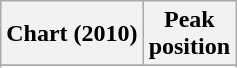<table class="wikitable sortable plainrowheaders" style="text-align:center">
<tr>
<th scope="col">Chart (2010)</th>
<th scope="col">Peak<br>position</th>
</tr>
<tr>
</tr>
<tr>
</tr>
</table>
